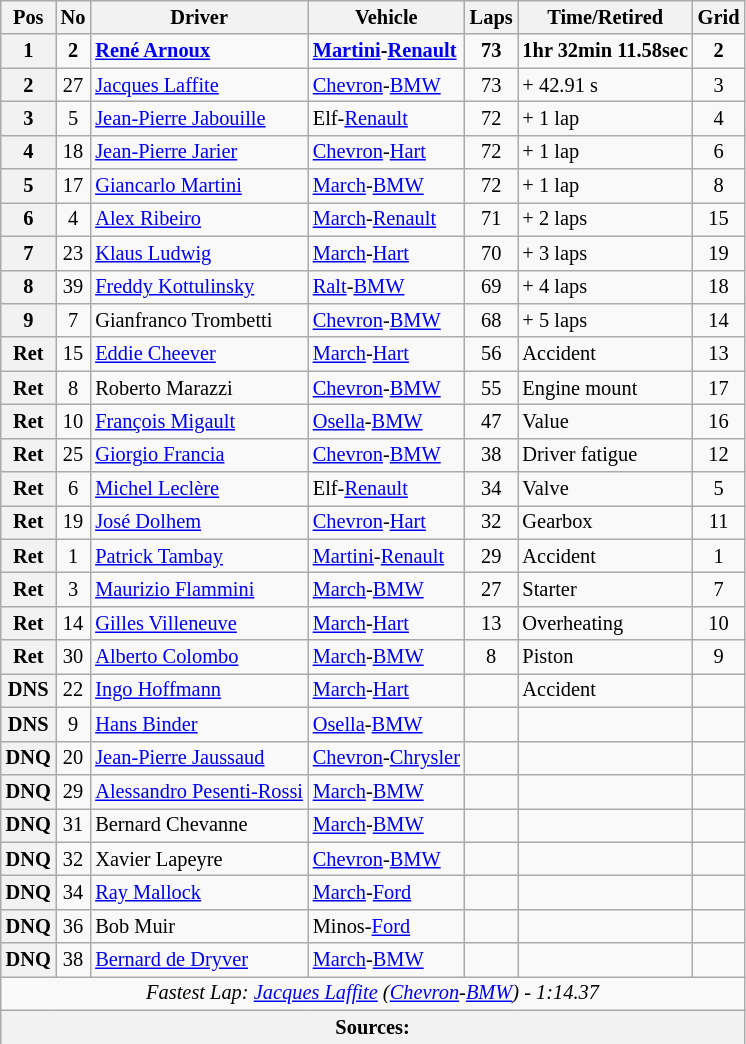<table class="wikitable" style="font-size: 85%;">
<tr>
<th>Pos</th>
<th>No</th>
<th>Driver</th>
<th>Vehicle</th>
<th>Laps</th>
<th>Time/Retired</th>
<th>Grid</th>
</tr>
<tr>
<th>1</th>
<td align="center"><strong>2</strong></td>
<td> <strong><a href='#'>René Arnoux</a></strong></td>
<td><strong><a href='#'>Martini</a>-<a href='#'>Renault</a></strong></td>
<td align="center"><strong>73</strong></td>
<td><strong>1hr 32min 11.58sec</strong></td>
<td align="center"><strong>2</strong></td>
</tr>
<tr>
<th>2</th>
<td align="center">27</td>
<td> <a href='#'>Jacques Laffite</a></td>
<td><a href='#'>Chevron</a>-<a href='#'>BMW</a></td>
<td align="center">73</td>
<td>+ 42.91 s</td>
<td align="center">3</td>
</tr>
<tr>
<th>3</th>
<td align="center">5</td>
<td> <a href='#'>Jean-Pierre Jabouille</a></td>
<td>Elf-<a href='#'>Renault</a></td>
<td align="center">72</td>
<td>+ 1 lap</td>
<td align="center">4</td>
</tr>
<tr>
<th>4</th>
<td align="center">18</td>
<td> <a href='#'>Jean-Pierre Jarier</a></td>
<td><a href='#'>Chevron</a>-<a href='#'>Hart</a></td>
<td align="center">72</td>
<td>+ 1 lap</td>
<td align="center">6</td>
</tr>
<tr>
<th>5</th>
<td align="center">17</td>
<td> <a href='#'>Giancarlo Martini</a></td>
<td><a href='#'>March</a>-<a href='#'>BMW</a></td>
<td align="center">72</td>
<td>+ 1 lap</td>
<td align="center">8</td>
</tr>
<tr>
<th>6</th>
<td align="center">4</td>
<td> <a href='#'>Alex Ribeiro</a></td>
<td><a href='#'>March</a>-<a href='#'>Renault</a></td>
<td align="center">71</td>
<td>+ 2 laps</td>
<td align="center">15</td>
</tr>
<tr>
<th>7</th>
<td align="center">23</td>
<td> <a href='#'>Klaus Ludwig</a></td>
<td><a href='#'>March</a>-<a href='#'>Hart</a></td>
<td align="center">70</td>
<td>+ 3 laps</td>
<td align="center">19</td>
</tr>
<tr>
<th>8</th>
<td align="center">39</td>
<td> <a href='#'>Freddy Kottulinsky</a></td>
<td><a href='#'>Ralt</a>-<a href='#'>BMW</a></td>
<td align="center">69</td>
<td>+ 4 laps</td>
<td align="center">18</td>
</tr>
<tr>
<th>9</th>
<td align="center">7</td>
<td> Gianfranco Trombetti</td>
<td><a href='#'>Chevron</a>-<a href='#'>BMW</a></td>
<td align="center">68</td>
<td>+ 5 laps</td>
<td align="center">14</td>
</tr>
<tr>
<th>Ret</th>
<td align="center">15</td>
<td> <a href='#'>Eddie Cheever</a></td>
<td><a href='#'>March</a>-<a href='#'>Hart</a></td>
<td align="center">56</td>
<td>Accident</td>
<td align="center">13</td>
</tr>
<tr>
<th>Ret</th>
<td align="center">8</td>
<td> Roberto Marazzi</td>
<td><a href='#'>Chevron</a>-<a href='#'>BMW</a></td>
<td align="center">55</td>
<td>Engine mount</td>
<td align="center">17</td>
</tr>
<tr>
<th>Ret</th>
<td align="center">10</td>
<td> <a href='#'>François Migault</a></td>
<td><a href='#'>Osella</a>-<a href='#'>BMW</a></td>
<td align="center">47</td>
<td>Value</td>
<td align="center">16</td>
</tr>
<tr>
<th>Ret</th>
<td align="center">25</td>
<td> <a href='#'>Giorgio Francia</a></td>
<td><a href='#'>Chevron</a>-<a href='#'>BMW</a></td>
<td align="center">38</td>
<td>Driver fatigue</td>
<td align="center">12</td>
</tr>
<tr>
<th>Ret</th>
<td align="center">6</td>
<td> <a href='#'>Michel Leclère</a></td>
<td>Elf-<a href='#'>Renault</a></td>
<td align="center">34</td>
<td>Valve</td>
<td align="center">5</td>
</tr>
<tr>
<th>Ret</th>
<td align="center">19</td>
<td> <a href='#'>José Dolhem</a></td>
<td><a href='#'>Chevron</a>-<a href='#'>Hart</a></td>
<td align="center">32</td>
<td>Gearbox</td>
<td align="center">11</td>
</tr>
<tr>
<th>Ret</th>
<td align="center">1</td>
<td> <a href='#'>Patrick Tambay</a></td>
<td><a href='#'>Martini</a>-<a href='#'>Renault</a></td>
<td align="center">29</td>
<td>Accident</td>
<td align="center">1</td>
</tr>
<tr>
<th>Ret</th>
<td align="center">3</td>
<td> <a href='#'>Maurizio Flammini</a></td>
<td><a href='#'>March</a>-<a href='#'>BMW</a></td>
<td align="center">27</td>
<td>Starter</td>
<td align="center">7</td>
</tr>
<tr>
<th>Ret</th>
<td align="center">14</td>
<td> <a href='#'>Gilles Villeneuve</a></td>
<td><a href='#'>March</a>-<a href='#'>Hart</a></td>
<td align="center">13</td>
<td>Overheating</td>
<td align="center">10</td>
</tr>
<tr>
<th>Ret</th>
<td align="center">30</td>
<td> <a href='#'>Alberto Colombo</a></td>
<td><a href='#'>March</a>-<a href='#'>BMW</a></td>
<td align="center">8</td>
<td>Piston</td>
<td align="center">9</td>
</tr>
<tr>
<th>DNS</th>
<td align="center">22</td>
<td> <a href='#'>Ingo Hoffmann</a></td>
<td><a href='#'>March</a>-<a href='#'>Hart</a></td>
<td></td>
<td>Accident</td>
<td></td>
</tr>
<tr>
<th>DNS</th>
<td align="center">9</td>
<td> <a href='#'>Hans Binder</a></td>
<td><a href='#'>Osella</a>-<a href='#'>BMW</a></td>
<td></td>
<td></td>
<td></td>
</tr>
<tr>
<th>DNQ</th>
<td align="center">20</td>
<td> <a href='#'>Jean-Pierre Jaussaud</a></td>
<td><a href='#'>Chevron</a>-<a href='#'>Chrysler</a></td>
<td></td>
<td></td>
<td></td>
</tr>
<tr>
<th>DNQ</th>
<td align="center">29</td>
<td> <a href='#'>Alessandro Pesenti-Rossi</a></td>
<td><a href='#'>March</a>-<a href='#'>BMW</a></td>
<td></td>
<td></td>
<td></td>
</tr>
<tr>
<th>DNQ</th>
<td align="center">31</td>
<td> Bernard Chevanne</td>
<td><a href='#'>March</a>-<a href='#'>BMW</a></td>
<td></td>
<td></td>
<td></td>
</tr>
<tr>
<th>DNQ</th>
<td align="center">32</td>
<td> Xavier Lapeyre</td>
<td><a href='#'>Chevron</a>-<a href='#'>BMW</a></td>
<td></td>
<td></td>
<td></td>
</tr>
<tr>
<th>DNQ</th>
<td align="center">34</td>
<td> <a href='#'>Ray Mallock</a></td>
<td><a href='#'>March</a>-<a href='#'>Ford</a></td>
<td></td>
<td></td>
<td></td>
</tr>
<tr>
<th>DNQ</th>
<td align="center">36</td>
<td> Bob Muir</td>
<td>Minos-<a href='#'>Ford</a></td>
<td></td>
<td></td>
<td></td>
</tr>
<tr>
<th>DNQ</th>
<td align="center">38</td>
<td> <a href='#'>Bernard de Dryver</a></td>
<td><a href='#'>March</a>-<a href='#'>BMW</a></td>
<td></td>
<td></td>
<td></td>
</tr>
<tr>
<td colspan="8" align="center"><em>Fastest Lap: <a href='#'>Jacques Laffite</a> (<a href='#'>Chevron</a>-<a href='#'>BMW</a>) - 1:14.37</em></td>
</tr>
<tr>
<th colspan="8">Sources:</th>
</tr>
<tr>
</tr>
</table>
